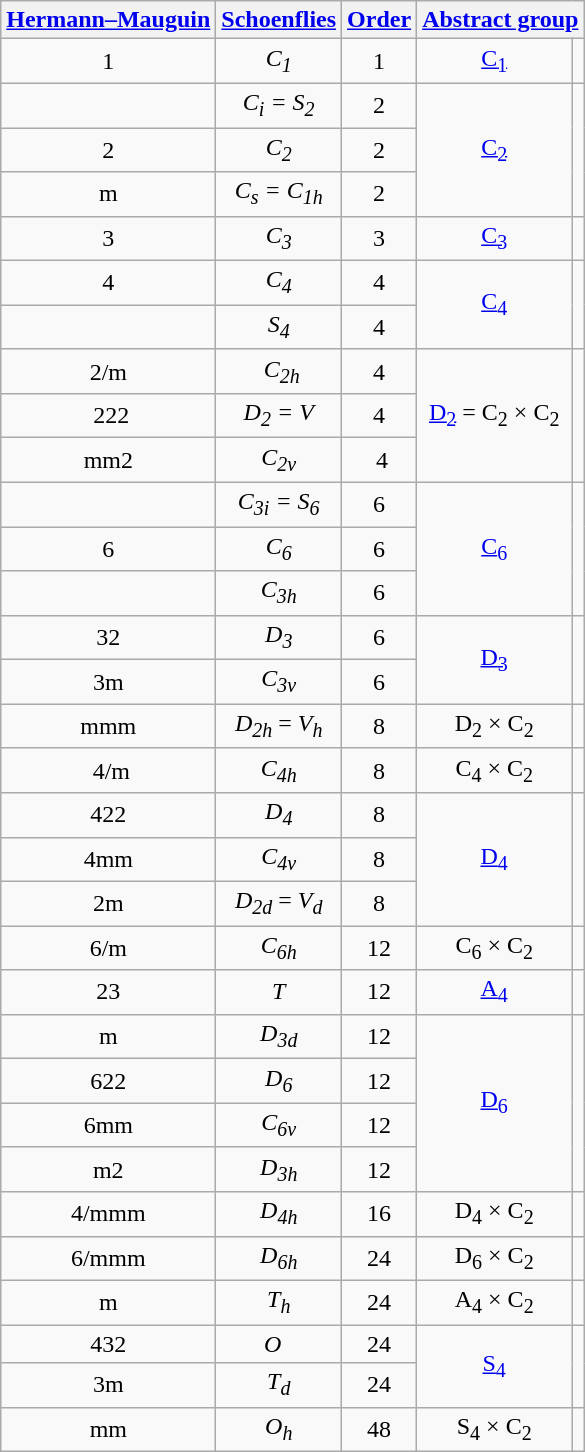<table class="wikitable">
<tr>
<th><a href='#'>Hermann–Mauguin</a></th>
<th><a href='#'>Schoenflies</a></th>
<th><a href='#'>Order</a></th>
<th colspan=2><a href='#'>Abstract group</a></th>
</tr>
<tr align=center>
<td>1</td>
<td><em>C<sub>1</sub></em></td>
<td>1</td>
<td><a href='#'>C<sub>1</sub></a></td>
<td></td>
</tr>
<tr align=center>
<td></td>
<td><em>C<sub>i</sub> = S<sub>2</sub></em></td>
<td>2</td>
<td rowspan="3"><a href='#'>C<sub>2</sub></a></td>
<td rowspan=3></td>
</tr>
<tr align=center>
<td>2</td>
<td><em>C<sub>2</sub></em></td>
<td>2</td>
</tr>
<tr align=center>
<td>m</td>
<td><em>C<sub>s</sub> = C<sub>1h</sub></em></td>
<td>2</td>
</tr>
<tr align=center>
<td>3</td>
<td><em>C<sub>3</sub></em></td>
<td>3</td>
<td><a href='#'>C<sub>3</sub></a></td>
<td></td>
</tr>
<tr align=center>
<td>4</td>
<td><em>C<sub>4</sub></em></td>
<td>4</td>
<td rowspan="2"><a href='#'>C<sub>4</sub></a></td>
<td rowspan=2></td>
</tr>
<tr align=center>
<td></td>
<td><em>S<sub>4</sub></em></td>
<td>4</td>
</tr>
<tr align=center>
<td>2/m</td>
<td> <em>C<sub>2h</sub></em></td>
<td>4</td>
<td rowspan="3"><a href='#'>D<sub>2</sub></a> = C<sub>2</sub> × C<sub>2</sub></td>
<td rowspan=3></td>
</tr>
<tr align=center>
<td> 222</td>
<td><em>D<sub>2</sub> = V</em></td>
<td>4</td>
</tr>
<tr align=center>
<td>mm2</td>
<td><em>C<sub>2v</sub></em></td>
<td> 4</td>
</tr>
<tr align=center>
<td></td>
<td><em>C<sub>3i</sub> = S<sub>6</sub></em></td>
<td>6</td>
<td rowspan="3"><a href='#'>C<sub>6</sub></a></td>
<td rowspan=3></td>
</tr>
<tr align=center>
<td>6</td>
<td><em>C<sub>6</sub></em></td>
<td>6</td>
</tr>
<tr align=center>
<td></td>
<td><em>C<sub>3h</sub></em></td>
<td>6</td>
</tr>
<tr align=center>
<td>32</td>
<td><em>D<sub>3</sub></em></td>
<td>6</td>
<td rowspan="2"><a href='#'>D<sub>3</sub></a></td>
<td rowspan=2></td>
</tr>
<tr align=center>
<td>3m</td>
<td><em>C<sub>3v</sub></em></td>
<td>6</td>
</tr>
<tr align=center>
<td>mmm</td>
<td><em>D<sub>2h</sub></em> = <em>V<sub>h</sub></em></td>
<td>8</td>
<td>D<sub>2</sub> × C<sub>2</sub></td>
<td></td>
</tr>
<tr align=center>
<td> 4/m</td>
<td><em>C<sub>4h</sub></em></td>
<td>8</td>
<td>C<sub>4</sub> × C<sub>2</sub></td>
<td></td>
</tr>
<tr align=center>
<td>422</td>
<td><em>D<sub>4</sub></em></td>
<td>8</td>
<td rowspan="3"><a href='#'>D<sub>4</sub></a></td>
<td rowspan=3></td>
</tr>
<tr align=center>
<td>4mm</td>
<td><em>C<sub>4v</sub></em></td>
<td>8</td>
</tr>
<tr align=center>
<td>2m</td>
<td><em>D<sub>2d</sub></em> = <em>V<sub>d</sub></em></td>
<td>8</td>
</tr>
<tr align=center>
<td>6/m</td>
<td><em>C<sub>6h</sub></em></td>
<td>12</td>
<td>C<sub>6</sub> × C<sub>2</sub></td>
<td></td>
</tr>
<tr align=center>
<td>23</td>
<td><em>T</em></td>
<td>12</td>
<td><a href='#'>A<sub>4</sub></a></td>
<td></td>
</tr>
<tr align=center>
<td>m</td>
<td><em>D<sub>3d</sub></em></td>
<td>12</td>
<td rowspan="4"><a href='#'>D<sub>6</sub></a></td>
<td rowspan=4></td>
</tr>
<tr align=center>
<td>622</td>
<td><em>D<sub>6</sub></em></td>
<td>12</td>
</tr>
<tr align=center>
<td>6mm</td>
<td><em>C<sub>6v</sub></em></td>
<td>12</td>
</tr>
<tr align=center>
<td>m2</td>
<td><em>D<sub>3h</sub></em></td>
<td>12</td>
</tr>
<tr align=center>
<td>4/mmm</td>
<td><em>D<sub>4h</sub></em></td>
<td>16</td>
<td>D<sub>4</sub> × C<sub>2</sub></td>
<td></td>
</tr>
<tr align=center>
<td>6/mmm</td>
<td><em>D<sub>6h</sub></em></td>
<td>24</td>
<td>D<sub>6</sub> × C<sub>2</sub></td>
<td></td>
</tr>
<tr align=center>
<td>m</td>
<td><em>T<sub>h</sub></em></td>
<td>24</td>
<td>A<sub>4</sub> × C<sub>2</sub></td>
<td></td>
</tr>
<tr align=center>
<td>432</td>
<td><em>O</em>  </td>
<td>24</td>
<td rowspan="2"><a href='#'>S<sub>4</sub></a></td>
<td rowspan=2></td>
</tr>
<tr align=center>
<td>3m</td>
<td><em>T<sub>d</sub></em></td>
<td>24</td>
</tr>
<tr align=center>
<td>mm</td>
<td><em>O<sub>h</sub></em></td>
<td>48</td>
<td>S<sub>4</sub> × C<sub>2</sub></td>
<td></td>
</tr>
</table>
